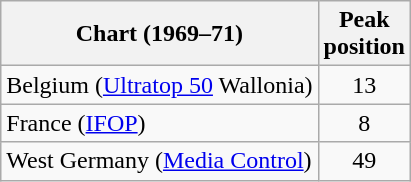<table class="wikitable sortable">
<tr>
<th align="left">Chart (1969–71)</th>
<th align="left">Peak<br>position</th>
</tr>
<tr>
<td align="left">Belgium (<a href='#'>Ultratop 50</a> Wallonia)</td>
<td align="center">13</td>
</tr>
<tr>
<td>France (<a href='#'>IFOP</a>)</td>
<td align="center">8</td>
</tr>
<tr>
<td>West Germany (<a href='#'>Media Control</a>)</td>
<td align="center">49</td>
</tr>
</table>
